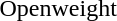<table>
<tr>
<td rowspan=2>Openweight</td>
<td rowspan=2></td>
<td rowspan=2></td>
<td></td>
</tr>
<tr>
<td></td>
</tr>
</table>
